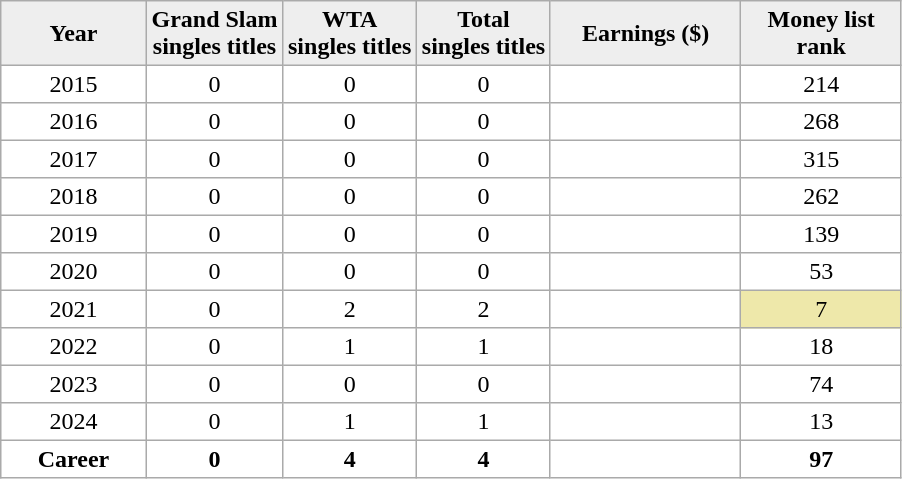<table cellpadding=3 cellspacing=0 border=1 style=border:#aaa;solid:1px;border-collapse:collapse;text-align:center>
<tr bgcolor=#eee>
<td width=90><strong>Year</strong></td>
<td><strong>Grand Slam<br>singles titles</strong></td>
<td><strong>WTA <br>singles titles</strong></td>
<td><strong>Total<br>singles titles</strong></td>
<td width=120><strong>Earnings ($)</strong></td>
<td width=100><strong>Money list rank</strong></td>
</tr>
<tr>
<td>2015</td>
<td>0</td>
<td>0</td>
<td>0</td>
<td align=right></td>
<td>214</td>
</tr>
<tr>
<td>2016</td>
<td>0</td>
<td>0</td>
<td>0</td>
<td align=right></td>
<td>268</td>
</tr>
<tr>
<td>2017</td>
<td>0</td>
<td>0</td>
<td>0</td>
<td align=right></td>
<td>315</td>
</tr>
<tr>
<td>2018</td>
<td>0</td>
<td>0</td>
<td>0</td>
<td align=right></td>
<td>262</td>
</tr>
<tr>
<td>2019</td>
<td>0</td>
<td>0</td>
<td>0</td>
<td align=right></td>
<td>139</td>
</tr>
<tr>
<td>2020</td>
<td>0</td>
<td>0</td>
<td>0</td>
<td align=right></td>
<td>53</td>
</tr>
<tr>
<td>2021</td>
<td>0</td>
<td>2</td>
<td>2</td>
<td align=right></td>
<td bgcolor=#eee8aa>7</td>
</tr>
<tr>
<td>2022</td>
<td>0</td>
<td>1</td>
<td>1</td>
<td align=right></td>
<td>18</td>
</tr>
<tr>
<td>2023</td>
<td>0</td>
<td>0</td>
<td>0</td>
<td align=right></td>
<td>74</td>
</tr>
<tr>
<td>2024</td>
<td>0</td>
<td>1</td>
<td>1</td>
<td align=right></td>
<td>13</td>
</tr>
<tr style="font-weight:bold">
<td>Career</td>
<td>0</td>
<td>4</td>
<td>4</td>
<td align="right"></td>
<td>97</td>
</tr>
</table>
